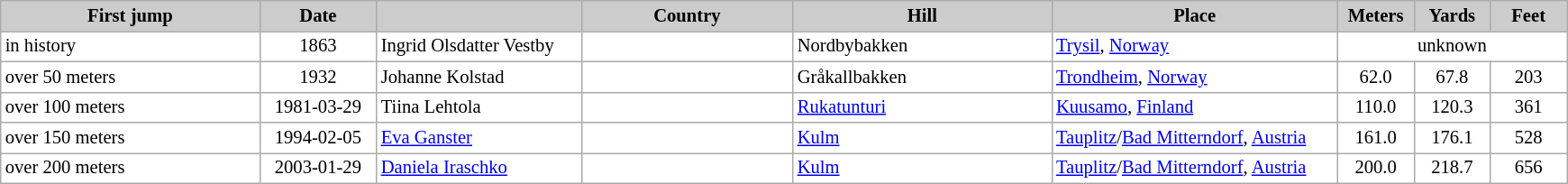<table class="wikitable plainrowheaders" style="background:#fff; font-size:86%; line-height:16px; border:grey solid 1px; border-collapse:collapse;">
<tr style="background:#ccc; text-align:center;">
<th style="background-color: #ccc;" width=185>First jump</th>
<th style="background-color: #ccc;" width=80>Date</th>
<th style="background-color: #ccc;" width=145></th>
<th style="background-color: #ccc;" width=150>Country</th>
<th style="background-color: #ccc;" width=185>Hill</th>
<th style="background-color: #ccc;" width=205>Place</th>
<th style="background-color: #ccc;" width=50>Meters</th>
<th style="background-color: #ccc;" width=50>Yards</th>
<th style="background-color: #ccc;" width=50>Feet</th>
</tr>
<tr>
<td>in history</td>
<td align=center>1863</td>
<td>Ingrid Olsdatter Vestby</td>
<td></td>
<td>Nordbybakken</td>
<td><a href='#'>Trysil</a>, <a href='#'>Norway</a></td>
<td align=center colspan=3>unknown</td>
</tr>
<tr>
<td>over 50 meters</td>
<td align=center>1932</td>
<td>Johanne Kolstad</td>
<td></td>
<td>Gråkallbakken</td>
<td><a href='#'>Trondheim</a>, <a href='#'>Norway</a></td>
<td align=center>62.0</td>
<td align=center>67.8</td>
<td align=center>203</td>
</tr>
<tr>
<td>over 100 meters</td>
<td align=center>1981-03-29</td>
<td>Tiina Lehtola</td>
<td></td>
<td><a href='#'>Rukatunturi</a></td>
<td><a href='#'>Kuusamo</a>, <a href='#'>Finland</a></td>
<td align=center>110.0</td>
<td align=center>120.3</td>
<td align=center>361</td>
</tr>
<tr>
<td>over 150 meters</td>
<td align=center>1994-02-05</td>
<td><a href='#'>Eva Ganster</a></td>
<td></td>
<td><a href='#'>Kulm</a></td>
<td><a href='#'>Tauplitz</a>/<a href='#'>Bad Mitterndorf</a>, <a href='#'>Austria</a></td>
<td align=center>161.0</td>
<td align=center>176.1</td>
<td align=center>528</td>
</tr>
<tr>
<td>over 200 meters</td>
<td align=center>2003-01-29</td>
<td><a href='#'>Daniela Iraschko</a></td>
<td></td>
<td><a href='#'>Kulm</a></td>
<td><a href='#'>Tauplitz</a>/<a href='#'>Bad Mitterndorf</a>, <a href='#'>Austria</a></td>
<td align=center>200.0</td>
<td align=center>218.7</td>
<td align=center>656</td>
</tr>
</table>
